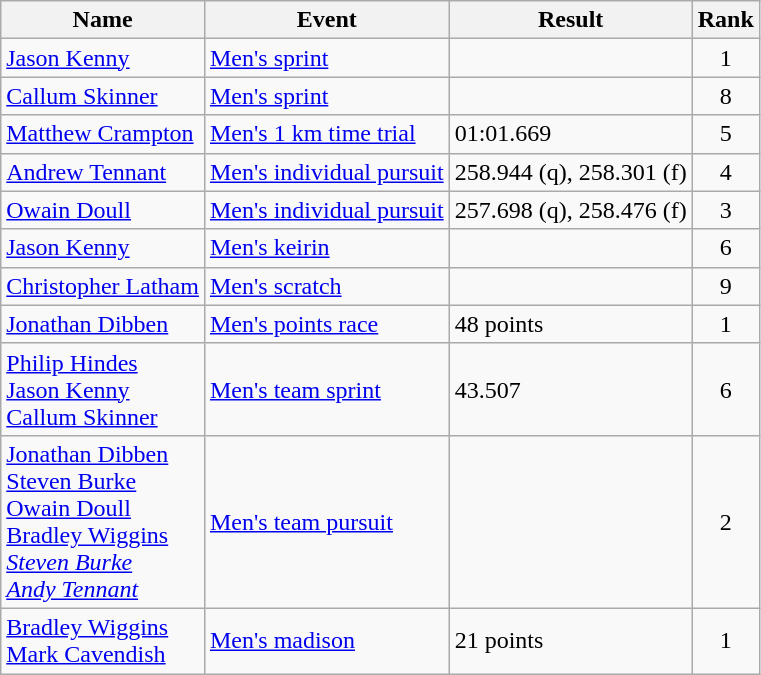<table class="wikitable sortable">
<tr>
<th>Name</th>
<th>Event</th>
<th>Result</th>
<th>Rank</th>
</tr>
<tr>
<td><a href='#'>Jason Kenny</a></td>
<td><a href='#'>Men's sprint</a></td>
<td></td>
<td align=center>1</td>
</tr>
<tr>
<td><a href='#'>Callum Skinner</a></td>
<td><a href='#'>Men's sprint</a></td>
<td></td>
<td align=center>8</td>
</tr>
<tr>
<td><a href='#'>Matthew Crampton</a></td>
<td><a href='#'>Men's 1 km time trial</a></td>
<td>01:01.669</td>
<td align=center>5</td>
</tr>
<tr>
<td><a href='#'>Andrew Tennant</a></td>
<td><a href='#'>Men's individual pursuit</a></td>
<td>258.944 (q), 258.301 (f)</td>
<td align=center>4</td>
</tr>
<tr>
<td><a href='#'>Owain Doull</a></td>
<td><a href='#'>Men's individual pursuit</a></td>
<td>257.698 (q), 258.476 (f)</td>
<td align=center>3</td>
</tr>
<tr>
<td><a href='#'>Jason Kenny</a></td>
<td><a href='#'>Men's keirin</a></td>
<td></td>
<td align=center>6</td>
</tr>
<tr>
<td><a href='#'>Christopher Latham</a></td>
<td><a href='#'>Men's scratch</a></td>
<td></td>
<td align=center>9</td>
</tr>
<tr>
<td><a href='#'>Jonathan Dibben</a></td>
<td><a href='#'>Men's points race</a></td>
<td>48 points</td>
<td align=center>1</td>
</tr>
<tr>
<td><a href='#'>Philip Hindes</a><br><a href='#'>Jason Kenny</a><br><a href='#'>Callum Skinner</a></td>
<td><a href='#'>Men's team sprint</a></td>
<td>43.507</td>
<td align=center>6</td>
</tr>
<tr>
<td><a href='#'>Jonathan Dibben</a><br><a href='#'>Steven Burke</a><br><a href='#'>Owain Doull</a><br><a href='#'>Bradley Wiggins</a><br><em><a href='#'>Steven Burke</a><br><a href='#'>Andy Tennant</a></em></td>
<td><a href='#'>Men's team pursuit</a></td>
<td></td>
<td align=center>2</td>
</tr>
<tr>
<td><a href='#'>Bradley Wiggins</a><br><a href='#'>Mark Cavendish</a></td>
<td><a href='#'>Men's madison</a></td>
<td>21 points</td>
<td align=center>1</td>
</tr>
</table>
